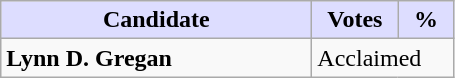<table class="wikitable">
<tr>
<th style="background:#ddf; width:200px;">Candidate</th>
<th style="background:#ddf; width:50px;">Votes</th>
<th style="background:#ddf; width:30px;">%</th>
</tr>
<tr>
<td><strong>Lynn D. Gregan</strong></td>
<td colspan="2">Acclaimed</td>
</tr>
</table>
